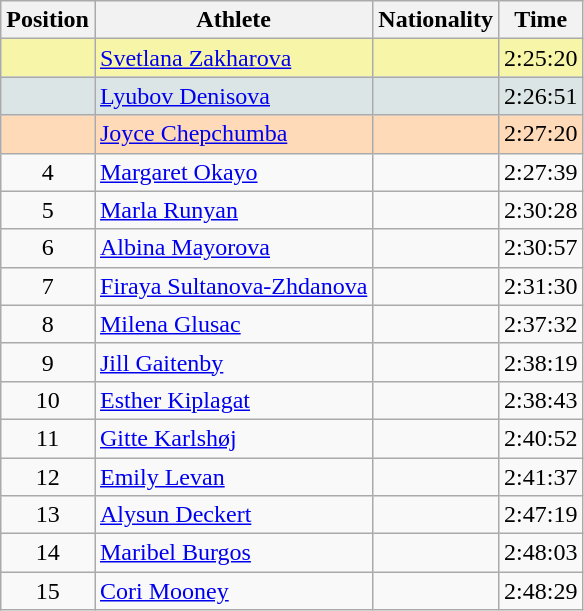<table class="wikitable sortable">
<tr>
<th>Position</th>
<th>Athlete</th>
<th>Nationality</th>
<th>Time</th>
</tr>
<tr bgcolor="#F7F6A8">
<td align=center></td>
<td><a href='#'>Svetlana Zakharova</a></td>
<td></td>
<td>2:25:20</td>
</tr>
<tr bgcolor="#DCE5E5">
<td align=center></td>
<td><a href='#'>Lyubov Denisova</a></td>
<td></td>
<td>2:26:51</td>
</tr>
<tr bgcolor="#FFDAB9">
<td align=center></td>
<td><a href='#'>Joyce Chepchumba</a></td>
<td></td>
<td>2:27:20</td>
</tr>
<tr>
<td align=center>4</td>
<td><a href='#'>Margaret Okayo</a></td>
<td></td>
<td>2:27:39</td>
</tr>
<tr>
<td align=center>5</td>
<td><a href='#'>Marla Runyan</a></td>
<td></td>
<td>2:30:28</td>
</tr>
<tr>
<td align=center>6</td>
<td><a href='#'>Albina Mayorova</a></td>
<td></td>
<td>2:30:57</td>
</tr>
<tr>
<td align=center>7</td>
<td><a href='#'>Firaya Sultanova-Zhdanova</a></td>
<td></td>
<td>2:31:30</td>
</tr>
<tr>
<td align=center>8</td>
<td><a href='#'>Milena Glusac</a></td>
<td></td>
<td>2:37:32</td>
</tr>
<tr>
<td align=center>9</td>
<td><a href='#'>Jill Gaitenby</a></td>
<td></td>
<td>2:38:19</td>
</tr>
<tr>
<td align=center>10</td>
<td><a href='#'>Esther Kiplagat</a></td>
<td></td>
<td>2:38:43</td>
</tr>
<tr>
<td align=center>11</td>
<td><a href='#'>Gitte Karlshøj</a></td>
<td></td>
<td>2:40:52</td>
</tr>
<tr>
<td align=center>12</td>
<td><a href='#'>Emily Levan</a></td>
<td></td>
<td>2:41:37</td>
</tr>
<tr>
<td align=center>13</td>
<td><a href='#'>Alysun Deckert</a></td>
<td></td>
<td>2:47:19</td>
</tr>
<tr>
<td align=center>14</td>
<td><a href='#'>Maribel Burgos</a></td>
<td></td>
<td>2:48:03</td>
</tr>
<tr>
<td align=center>15</td>
<td><a href='#'>Cori Mooney</a></td>
<td></td>
<td>2:48:29</td>
</tr>
</table>
